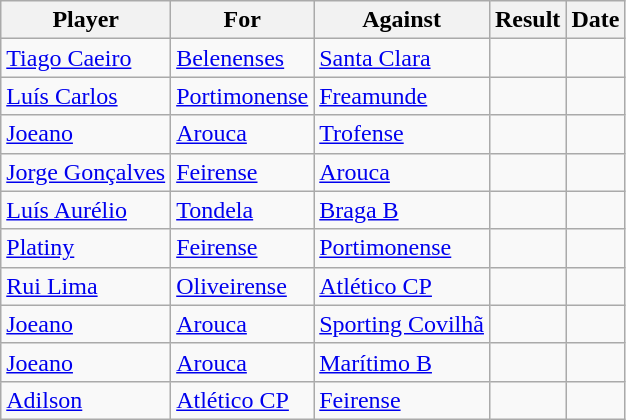<table class="wikitable sortable">
<tr>
<th>Player</th>
<th>For</th>
<th>Against</th>
<th style="text-align:center;">Result</th>
<th>Date</th>
</tr>
<tr>
<td> <a href='#'>Tiago Caeiro</a></td>
<td><a href='#'>Belenenses</a></td>
<td><a href='#'>Santa Clara</a></td>
<td style="text-align:center;"></td>
<td></td>
</tr>
<tr>
<td> <a href='#'>Luís Carlos</a></td>
<td><a href='#'>Portimonense</a></td>
<td><a href='#'>Freamunde</a></td>
<td style="text-align:center;"></td>
<td></td>
</tr>
<tr>
<td> <a href='#'>Joeano</a></td>
<td><a href='#'>Arouca</a></td>
<td><a href='#'>Trofense</a></td>
<td style="text-align:center;"></td>
<td></td>
</tr>
<tr>
<td> <a href='#'>Jorge Gonçalves</a></td>
<td><a href='#'>Feirense</a></td>
<td><a href='#'>Arouca</a></td>
<td style="text-align:center;"></td>
<td></td>
</tr>
<tr>
<td> <a href='#'>Luís Aurélio</a></td>
<td><a href='#'>Tondela</a></td>
<td><a href='#'>Braga B</a></td>
<td style="text-align:center;"></td>
<td></td>
</tr>
<tr>
<td> <a href='#'>Platiny</a></td>
<td><a href='#'>Feirense</a></td>
<td><a href='#'>Portimonense</a></td>
<td style="text-align:center;"></td>
<td></td>
</tr>
<tr>
<td> <a href='#'>Rui Lima</a></td>
<td><a href='#'>Oliveirense</a></td>
<td><a href='#'>Atlético CP</a></td>
<td style="text-align:center;"></td>
<td></td>
</tr>
<tr>
<td> <a href='#'>Joeano</a></td>
<td><a href='#'>Arouca</a></td>
<td><a href='#'>Sporting Covilhã</a></td>
<td style="text-align:center;"></td>
<td></td>
</tr>
<tr>
<td> <a href='#'>Joeano</a></td>
<td><a href='#'>Arouca</a></td>
<td><a href='#'>Marítimo B</a></td>
<td style="text-align:center;"></td>
<td></td>
</tr>
<tr>
<td> <a href='#'>Adilson</a></td>
<td><a href='#'>Atlético CP</a></td>
<td><a href='#'>Feirense</a></td>
<td style="text-align:center;"></td>
<td></td>
</tr>
</table>
